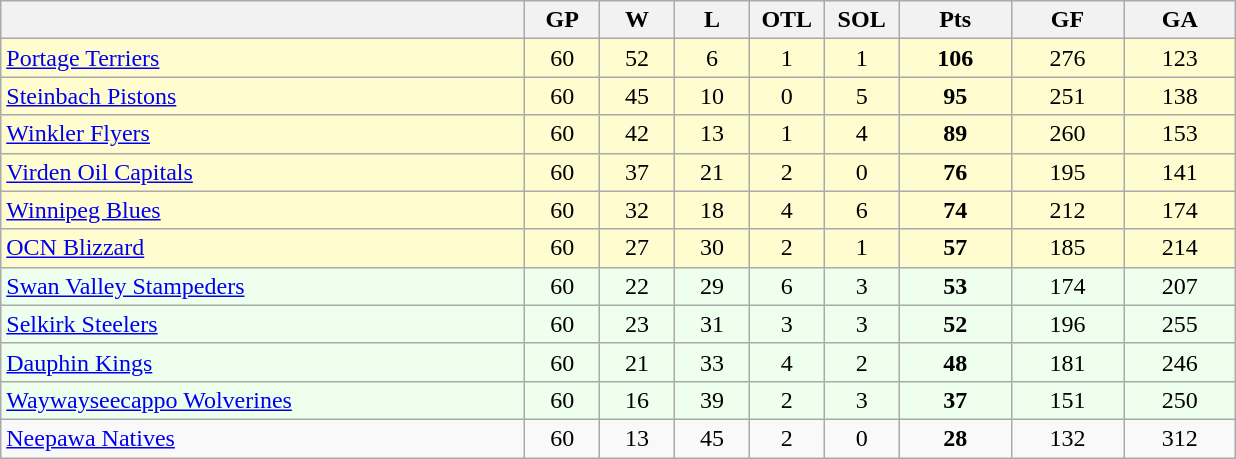<table class="wikitable">
<tr>
<th bgcolor="#DDDDFF" width="35%"></th>
<th bgcolor="#DDDDFF" width="5%">GP</th>
<th bgcolor="#DDDDFF" width="5%">W</th>
<th bgcolor="#DDDDFF" width="5%">L</th>
<th bgcolor="#DDDDFF" width="5%">OTL</th>
<th bgcolor="#DDDDFF" width="5%">SOL</th>
<th bgcolor="#DDDDFF" width="7.5%">Pts</th>
<th bgcolor="#DDDDFF" width="7.5%">GF</th>
<th bgcolor="#DDDDFF" width="7.5%">GA</th>
</tr>
<tr align=center bgcolor=#FFFDD0>
<td align=left><a href='#'>Portage Terriers</a></td>
<td>60</td>
<td>52</td>
<td>6</td>
<td>1</td>
<td>1</td>
<td><strong>106</strong></td>
<td>276</td>
<td>123</td>
</tr>
<tr align=center bgcolor=#FFFDD0>
<td align=left><a href='#'>Steinbach Pistons</a></td>
<td>60</td>
<td>45</td>
<td>10</td>
<td>0</td>
<td>5</td>
<td><strong>95</strong></td>
<td>251</td>
<td>138</td>
</tr>
<tr align=center bgcolor=#FFFDD0>
<td align=left><a href='#'>Winkler Flyers</a></td>
<td>60</td>
<td>42</td>
<td>13</td>
<td>1</td>
<td>4</td>
<td><strong>89</strong></td>
<td>260</td>
<td>153</td>
</tr>
<tr align=center bgcolor=#FFFDD0>
<td align=left><a href='#'>Virden Oil Capitals</a></td>
<td>60</td>
<td>37</td>
<td>21</td>
<td>2</td>
<td>0</td>
<td><strong>76</strong></td>
<td>195</td>
<td>141</td>
</tr>
<tr align=center bgcolor=#FFFDD0>
<td align=left><a href='#'>Winnipeg Blues</a></td>
<td>60</td>
<td>32</td>
<td>18</td>
<td>4</td>
<td>6</td>
<td><strong>74</strong></td>
<td>212</td>
<td>174</td>
</tr>
<tr align=center bgcolor=#FFFDD0>
<td align=left><a href='#'>OCN Blizzard</a></td>
<td>60</td>
<td>27</td>
<td>30</td>
<td>2</td>
<td>1</td>
<td><strong>57</strong></td>
<td>185</td>
<td>214</td>
</tr>
<tr align=center bgcolor=#eeffee>
<td align=left><a href='#'>Swan Valley Stampeders</a></td>
<td>60</td>
<td>22</td>
<td>29</td>
<td>6</td>
<td>3</td>
<td><strong>53</strong></td>
<td>174</td>
<td>207</td>
</tr>
<tr align=center bgcolor=eeffee>
<td align=left><a href='#'>Selkirk Steelers</a></td>
<td>60</td>
<td>23</td>
<td>31</td>
<td>3</td>
<td>3</td>
<td><strong>52</strong></td>
<td>196</td>
<td>255</td>
</tr>
<tr align=center bgcolor=eeffee>
<td align=left><a href='#'>Dauphin Kings</a></td>
<td>60</td>
<td>21</td>
<td>33</td>
<td>4</td>
<td>2</td>
<td><strong>48</strong></td>
<td>181</td>
<td>246</td>
</tr>
<tr align=center bgcolor=eeffee>
<td align=left><a href='#'>Waywayseecappo Wolverines</a></td>
<td>60</td>
<td>16</td>
<td>39</td>
<td>2</td>
<td>3</td>
<td><strong>37</strong></td>
<td>151</td>
<td>250</td>
</tr>
<tr align=center>
<td align=left><a href='#'>Neepawa Natives</a></td>
<td>60</td>
<td>13</td>
<td>45</td>
<td>2</td>
<td>0</td>
<td><strong>28</strong></td>
<td>132</td>
<td>312</td>
</tr>
</table>
